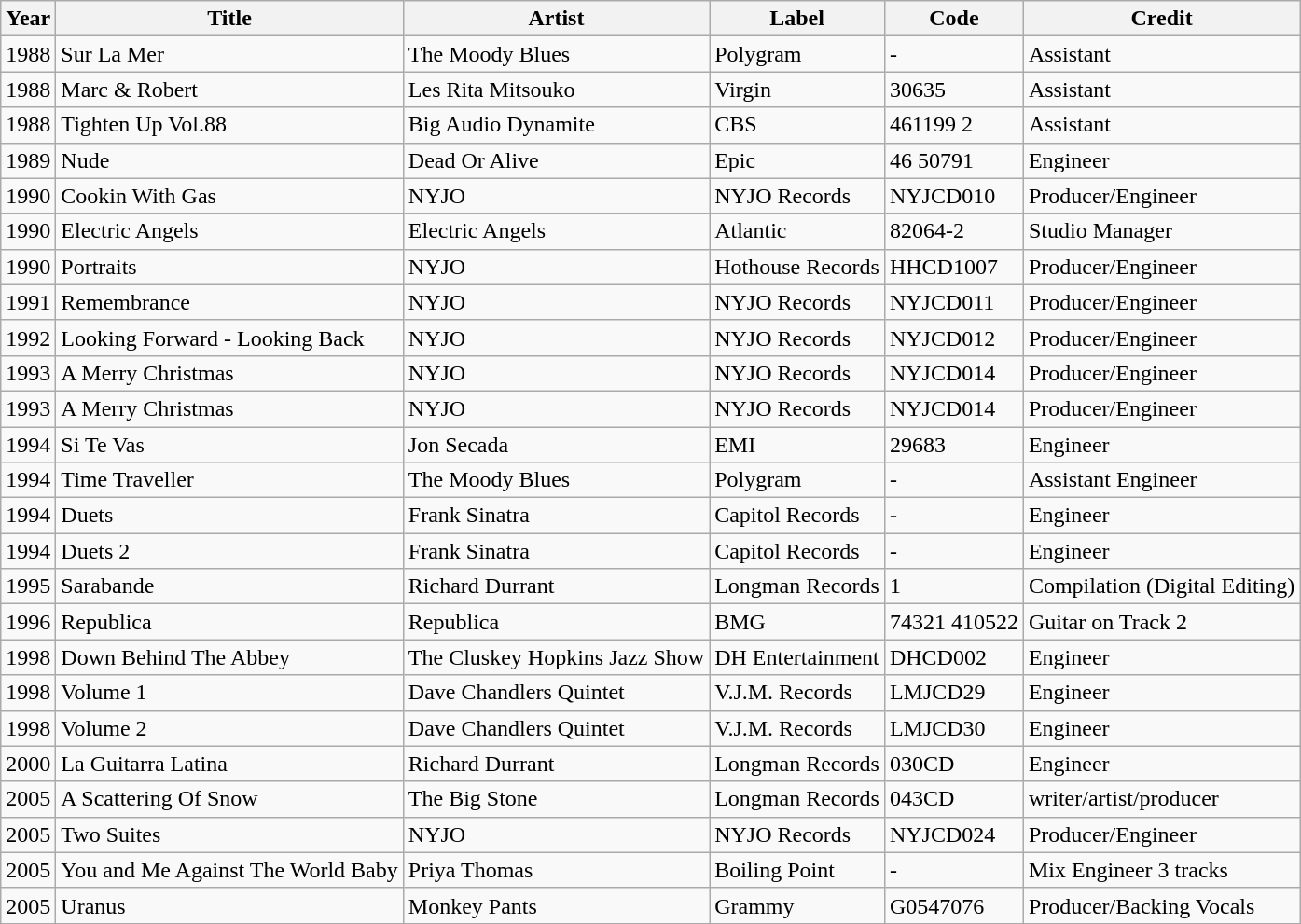<table class="wikitable" border="1">
<tr>
<th><strong>Year</strong></th>
<th><strong>Title</strong></th>
<th><strong>Artist</strong></th>
<th><strong>Label</strong></th>
<th><strong>Code</strong></th>
<th><strong>Credit</strong></th>
</tr>
<tr>
<td>1988</td>
<td>Sur La Mer</td>
<td>The Moody Blues</td>
<td>Polygram</td>
<td>-</td>
<td>Assistant</td>
</tr>
<tr>
<td>1988</td>
<td>Marc & Robert</td>
<td>Les Rita Mitsouko</td>
<td>Virgin</td>
<td>30635</td>
<td>Assistant</td>
</tr>
<tr>
<td>1988</td>
<td>Tighten Up Vol.88</td>
<td>Big Audio Dynamite</td>
<td>CBS</td>
<td>461199 2</td>
<td>Assistant</td>
</tr>
<tr>
<td>1989</td>
<td>Nude</td>
<td>Dead Or Alive</td>
<td>Epic</td>
<td>46 50791</td>
<td>Engineer</td>
</tr>
<tr>
<td>1990</td>
<td>Cookin With Gas</td>
<td>NYJO</td>
<td>NYJO Records</td>
<td>NYJCD010</td>
<td>Producer/Engineer</td>
</tr>
<tr>
<td>1990</td>
<td>Electric Angels</td>
<td>Electric Angels</td>
<td>Atlantic</td>
<td>82064-2</td>
<td>Studio Manager</td>
</tr>
<tr>
<td>1990</td>
<td>Portraits</td>
<td>NYJO</td>
<td>Hothouse Records</td>
<td>HHCD1007</td>
<td>Producer/Engineer</td>
</tr>
<tr>
<td>1991</td>
<td>Remembrance</td>
<td>NYJO</td>
<td>NYJO Records</td>
<td>NYJCD011</td>
<td>Producer/Engineer</td>
</tr>
<tr>
<td>1992</td>
<td>Looking Forward - Looking Back</td>
<td>NYJO</td>
<td>NYJO Records</td>
<td>NYJCD012</td>
<td>Producer/Engineer</td>
</tr>
<tr>
<td>1993</td>
<td>A Merry Christmas</td>
<td>NYJO</td>
<td>NYJO Records</td>
<td>NYJCD014</td>
<td>Producer/Engineer</td>
</tr>
<tr>
<td>1993</td>
<td>A Merry Christmas</td>
<td>NYJO</td>
<td>NYJO Records</td>
<td>NYJCD014</td>
<td>Producer/Engineer</td>
</tr>
<tr>
<td>1994</td>
<td>Si Te Vas</td>
<td>Jon Secada</td>
<td>EMI</td>
<td>29683</td>
<td>Engineer</td>
</tr>
<tr>
<td>1994</td>
<td>Time Traveller</td>
<td>The Moody Blues</td>
<td>Polygram</td>
<td>-</td>
<td>Assistant Engineer</td>
</tr>
<tr>
<td>1994</td>
<td>Duets</td>
<td>Frank Sinatra</td>
<td>Capitol Records</td>
<td>-</td>
<td>Engineer</td>
</tr>
<tr>
<td>1994</td>
<td>Duets 2</td>
<td>Frank Sinatra</td>
<td>Capitol Records</td>
<td>-</td>
<td>Engineer</td>
</tr>
<tr>
<td>1995</td>
<td>Sarabande</td>
<td>Richard Durrant</td>
<td>Longman Records</td>
<td>1</td>
<td>Compilation (Digital Editing)</td>
</tr>
<tr>
<td>1996</td>
<td>Republica</td>
<td>Republica</td>
<td>BMG</td>
<td>74321 410522</td>
<td>Guitar on Track 2</td>
</tr>
<tr>
<td>1998</td>
<td>Down Behind The Abbey</td>
<td>The Cluskey Hopkins Jazz Show</td>
<td>DH Entertainment</td>
<td>DHCD002</td>
<td>Engineer</td>
</tr>
<tr>
<td>1998</td>
<td>Volume 1</td>
<td>Dave Chandlers Quintet</td>
<td>V.J.M. Records</td>
<td>LMJCD29</td>
<td>Engineer</td>
</tr>
<tr>
<td>1998</td>
<td>Volume 2</td>
<td>Dave Chandlers Quintet</td>
<td>V.J.M. Records</td>
<td>LMJCD30</td>
<td>Engineer</td>
</tr>
<tr>
<td>2000</td>
<td>La Guitarra Latina</td>
<td>Richard Durrant</td>
<td>Longman Records</td>
<td>030CD</td>
<td>Engineer</td>
</tr>
<tr>
<td>2005</td>
<td>A Scattering Of Snow</td>
<td>The Big Stone</td>
<td>Longman Records</td>
<td>043CD</td>
<td>writer/artist/producer</td>
</tr>
<tr>
<td>2005</td>
<td>Two Suites</td>
<td>NYJO</td>
<td>NYJO Records</td>
<td>NYJCD024</td>
<td>Producer/Engineer</td>
</tr>
<tr>
<td>2005</td>
<td>You and Me Against The World Baby</td>
<td>Priya Thomas</td>
<td>Boiling Point</td>
<td>-</td>
<td>Mix Engineer 3 tracks</td>
</tr>
<tr>
<td>2005</td>
<td>Uranus</td>
<td>Monkey Pants</td>
<td>Grammy</td>
<td>G0547076</td>
<td>Producer/Backing Vocals</td>
</tr>
<tr>
</tr>
</table>
